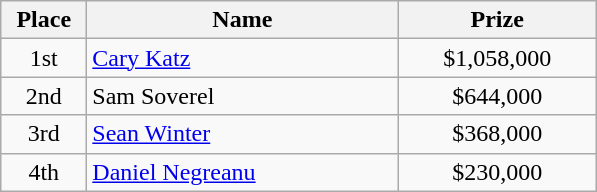<table class="wikitable">
<tr>
<th width="50">Place</th>
<th width="200">Name</th>
<th width="125">Prize</th>
</tr>
<tr>
<td align="center">1st</td>
<td> <a href='#'>Cary Katz</a></td>
<td align="center">$1,058,000</td>
</tr>
<tr>
<td align="center">2nd</td>
<td> Sam Soverel</td>
<td align="center">$644,000</td>
</tr>
<tr>
<td align="center">3rd</td>
<td> <a href='#'>Sean Winter</a></td>
<td align="center">$368,000</td>
</tr>
<tr>
<td align="center">4th</td>
<td> <a href='#'>Daniel Negreanu</a></td>
<td align="center">$230,000</td>
</tr>
</table>
